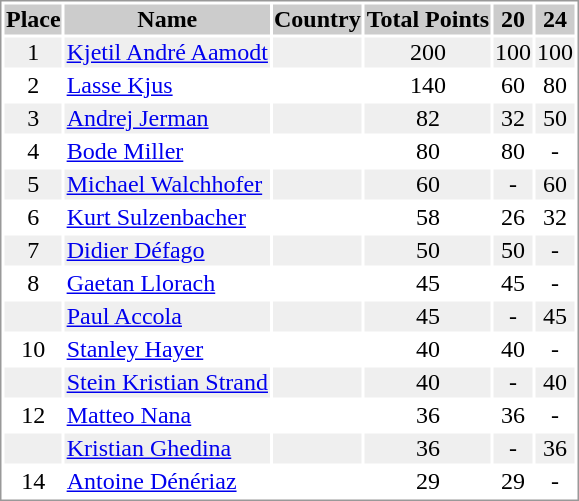<table border="0" style="border: 1px solid #999; background-color:#FFFFFF; text-align:center">
<tr align="center" bgcolor="#CCCCCC">
<th>Place</th>
<th>Name</th>
<th>Country</th>
<th>Total Points</th>
<th>20</th>
<th>24</th>
</tr>
<tr bgcolor="#EFEFEF">
<td>1</td>
<td align="left"><a href='#'>Kjetil André Aamodt</a></td>
<td align="left"></td>
<td>200</td>
<td>100</td>
<td>100</td>
</tr>
<tr>
<td>2</td>
<td align="left"><a href='#'>Lasse Kjus</a></td>
<td align="left"></td>
<td>140</td>
<td>60</td>
<td>80</td>
</tr>
<tr bgcolor="#EFEFEF">
<td>3</td>
<td align="left"><a href='#'>Andrej Jerman</a></td>
<td align="left"></td>
<td>82</td>
<td>32</td>
<td>50</td>
</tr>
<tr>
<td>4</td>
<td align="left"><a href='#'>Bode Miller</a></td>
<td align="left"></td>
<td>80</td>
<td>80</td>
<td>-</td>
</tr>
<tr bgcolor="#EFEFEF">
<td>5</td>
<td align="left"><a href='#'>Michael Walchhofer</a></td>
<td align="left"></td>
<td>60</td>
<td>-</td>
<td>60</td>
</tr>
<tr>
<td>6</td>
<td align="left"><a href='#'>Kurt Sulzenbacher</a></td>
<td align="left"></td>
<td>58</td>
<td>26</td>
<td>32</td>
</tr>
<tr bgcolor="#EFEFEF">
<td>7</td>
<td align="left"><a href='#'>Didier Défago</a></td>
<td align="left"></td>
<td>50</td>
<td>50</td>
<td>-</td>
</tr>
<tr>
<td>8</td>
<td align="left"><a href='#'>Gaetan Llorach</a></td>
<td align="left"></td>
<td>45</td>
<td>45</td>
<td>-</td>
</tr>
<tr bgcolor="#EFEFEF">
<td></td>
<td align="left"><a href='#'>Paul Accola</a></td>
<td align="left"></td>
<td>45</td>
<td>-</td>
<td>45</td>
</tr>
<tr>
<td>10</td>
<td align="left"><a href='#'>Stanley Hayer</a></td>
<td align="left"></td>
<td>40</td>
<td>40</td>
<td>-</td>
</tr>
<tr bgcolor="#EFEFEF">
<td></td>
<td align="left"><a href='#'>Stein Kristian Strand</a></td>
<td align="left"></td>
<td>40</td>
<td>-</td>
<td>40</td>
</tr>
<tr>
<td>12</td>
<td align="left"><a href='#'>Matteo Nana</a></td>
<td align="left"></td>
<td>36</td>
<td>36</td>
<td>-</td>
</tr>
<tr bgcolor="#EFEFEF">
<td></td>
<td align="left"><a href='#'>Kristian Ghedina</a></td>
<td align="left"></td>
<td>36</td>
<td>-</td>
<td>36</td>
</tr>
<tr>
<td>14</td>
<td align="left"><a href='#'>Antoine Dénériaz</a></td>
<td align="left"></td>
<td>29</td>
<td>29</td>
<td>-</td>
</tr>
</table>
